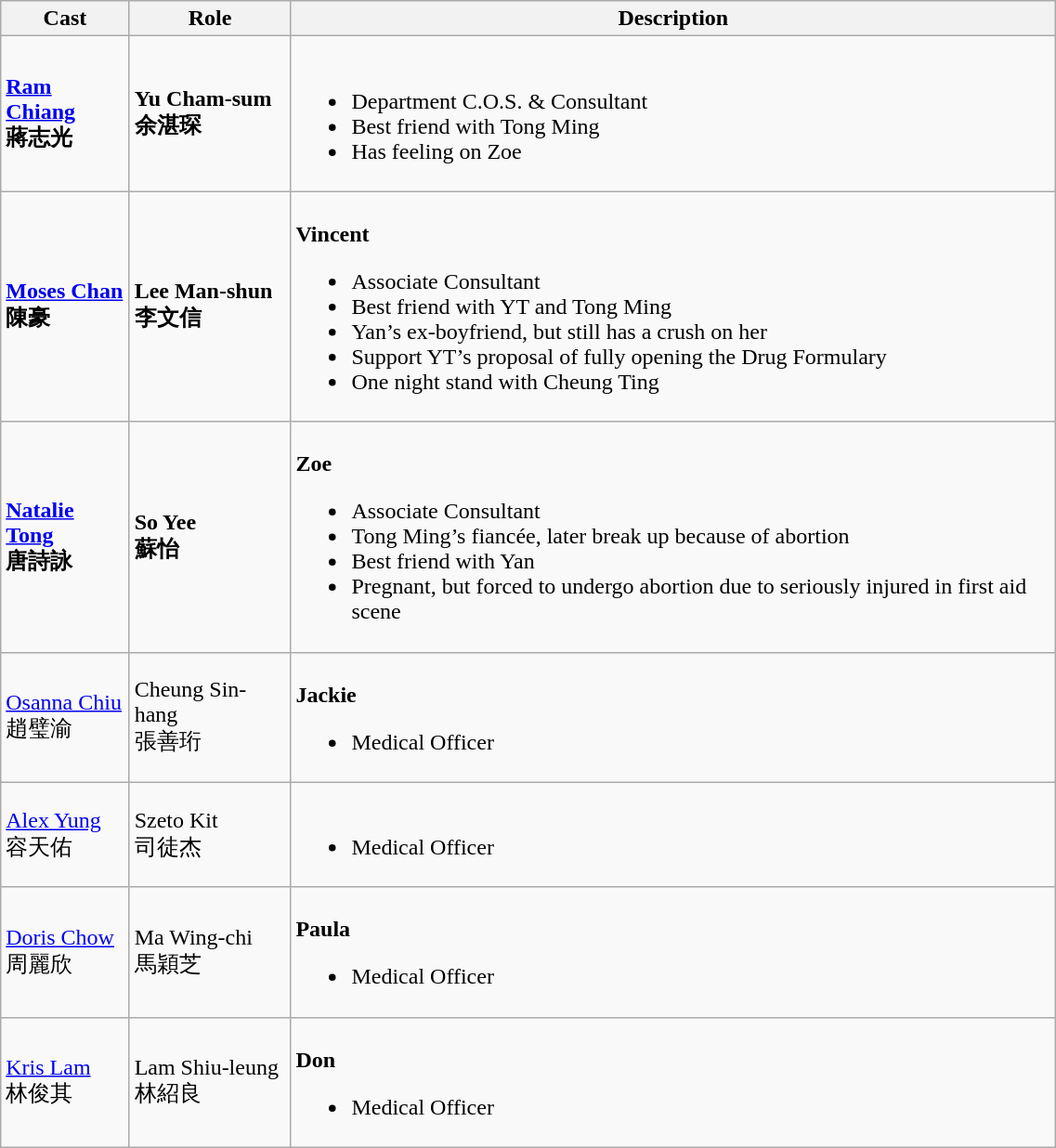<table class="wikitable" width="60%">
<tr>
<th>Cast</th>
<th>Role</th>
<th>Description</th>
</tr>
<tr>
<td><strong><a href='#'>Ram Chiang</a><br>蔣志光</strong></td>
<td><strong> Yu Cham-sum <br> 余湛琛 </strong></td>
<td><br><ul><li>Department C.O.S. & Consultant</li><li>Best friend with Tong Ming</li><li>Has feeling on Zoe</li></ul></td>
</tr>
<tr>
<td><strong><a href='#'>Moses Chan</a> <br> 陳豪 </strong></td>
<td><strong> Lee Man-shun <br> 李文信	</strong></td>
<td><br><strong>Vincent</strong><ul><li>Associate Consultant</li><li>Best friend with YT and Tong Ming</li><li>Yan’s ex-boyfriend, but still has a crush on her</li><li>Support YT’s proposal of fully opening the Drug Formulary</li><li>One night stand with Cheung Ting</li></ul></td>
</tr>
<tr>
<td><strong><a href='#'>Natalie Tong</a> <br> 唐詩詠 </strong></td>
<td><strong> So Yee <br> 蘇怡	</strong></td>
<td><br><strong>Zoe</strong><ul><li>Associate Consultant</li><li>Tong Ming’s fiancée, later break up because of abortion</li><li>Best friend with Yan</li><li>Pregnant, but forced to undergo abortion due to seriously injured in first aid scene</li></ul></td>
</tr>
<tr>
<td><a href='#'>Osanna Chiu</a> <br> 趙璧渝</td>
<td>Cheung Sin-hang <br> 張善珩</td>
<td><br><strong>Jackie</strong><ul><li>Medical Officer</li></ul></td>
</tr>
<tr>
<td><a href='#'>Alex Yung</a> <br> 容天佑</td>
<td>Szeto Kit <br> 司徒杰</td>
<td><br><ul><li>Medical Officer</li></ul></td>
</tr>
<tr>
<td><a href='#'>Doris Chow</a> <br> 周麗欣</td>
<td>Ma Wing-chi <br> 馬穎芝</td>
<td><br><strong>Paula</strong><ul><li>Medical Officer</li></ul></td>
</tr>
<tr>
<td><a href='#'>Kris Lam</a> <br> 林俊其</td>
<td>Lam Shiu-leung <br> 林紹良</td>
<td><br><strong>Don</strong><ul><li>Medical Officer</li></ul></td>
</tr>
</table>
